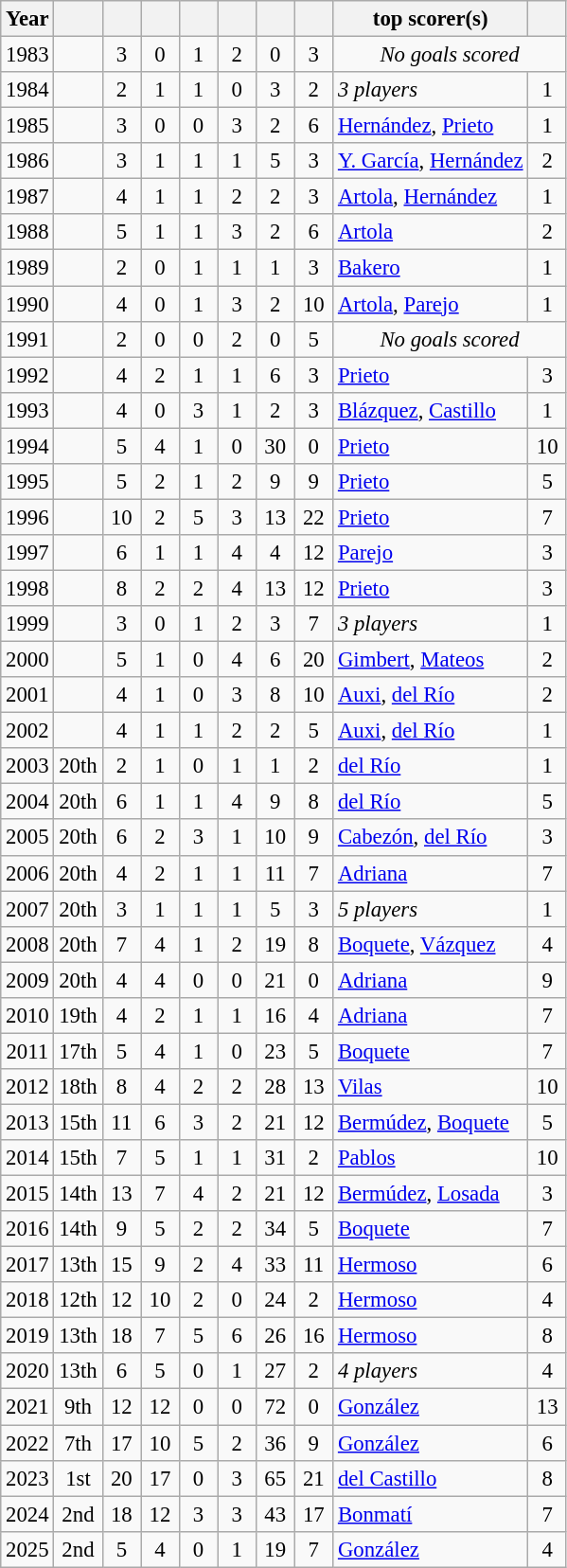<table class="wikitable" style="font-size:95%; text-align:center;">
<tr>
<th>Year</th>
<th></th>
<th width=20></th>
<th width=20></th>
<th width=20></th>
<th width=20></th>
<th width=20></th>
<th width=20></th>
<th>top scorer(s)</th>
<th style="width:20px;"></th>
</tr>
<tr>
<td>1983</td>
<td></td>
<td>3</td>
<td>0</td>
<td>1</td>
<td>2</td>
<td>0</td>
<td>3</td>
<td colspan="2" style="text-align:center;"><em>No goals scored</em></td>
</tr>
<tr>
<td>1984</td>
<td></td>
<td>2</td>
<td>1</td>
<td>1</td>
<td>0</td>
<td>3</td>
<td>2</td>
<td align=left><em>3 players</em></td>
<td>1</td>
</tr>
<tr>
<td>1985</td>
<td></td>
<td>3</td>
<td>0</td>
<td>0</td>
<td>3</td>
<td>2</td>
<td>6</td>
<td align=left><a href='#'>Hernández</a>, <a href='#'>Prieto</a></td>
<td>1</td>
</tr>
<tr>
<td>1986</td>
<td></td>
<td>3</td>
<td>1</td>
<td>1</td>
<td>1</td>
<td>5</td>
<td>3</td>
<td align=left><a href='#'>Y. García</a>, <a href='#'>Hernández</a></td>
<td>2</td>
</tr>
<tr>
<td>1987</td>
<td></td>
<td>4</td>
<td>1</td>
<td>1</td>
<td>2</td>
<td>2</td>
<td>3</td>
<td align=left><a href='#'>Artola</a>, <a href='#'>Hernández</a></td>
<td>1</td>
</tr>
<tr>
<td>1988</td>
<td></td>
<td>5</td>
<td>1</td>
<td>1</td>
<td>3</td>
<td>2</td>
<td>6</td>
<td align=left><a href='#'>Artola</a></td>
<td>2</td>
</tr>
<tr>
<td>1989</td>
<td></td>
<td>2</td>
<td>0</td>
<td>1</td>
<td>1</td>
<td>1</td>
<td>3</td>
<td align=left><a href='#'>Bakero</a></td>
<td>1</td>
</tr>
<tr>
<td>1990</td>
<td></td>
<td>4</td>
<td>0</td>
<td>1</td>
<td>3</td>
<td>2</td>
<td>10</td>
<td align=left><a href='#'>Artola</a>, <a href='#'>Parejo</a></td>
<td>1</td>
</tr>
<tr>
<td>1991</td>
<td></td>
<td>2</td>
<td>0</td>
<td>0</td>
<td>2</td>
<td>0</td>
<td>5</td>
<td colspan="2" style="text-align:center;"><em>No goals scored</em></td>
</tr>
<tr>
<td>1992</td>
<td></td>
<td>4</td>
<td>2</td>
<td>1</td>
<td>1</td>
<td>6</td>
<td>3</td>
<td align=left><a href='#'>Prieto</a></td>
<td>3</td>
</tr>
<tr>
<td>1993</td>
<td></td>
<td>4</td>
<td>0</td>
<td>3</td>
<td>1</td>
<td>2</td>
<td>3</td>
<td align=left><a href='#'>Blázquez</a>, <a href='#'>Castillo</a></td>
<td>1</td>
</tr>
<tr>
<td>1994</td>
<td></td>
<td>5</td>
<td>4</td>
<td>1</td>
<td>0</td>
<td>30</td>
<td>0</td>
<td align=left><a href='#'>Prieto</a></td>
<td>10</td>
</tr>
<tr>
<td>1995</td>
<td></td>
<td>5</td>
<td>2</td>
<td>1</td>
<td>2</td>
<td>9</td>
<td>9</td>
<td align=left><a href='#'>Prieto</a></td>
<td>5</td>
</tr>
<tr>
<td>1996</td>
<td></td>
<td>10</td>
<td>2</td>
<td>5</td>
<td>3</td>
<td>13</td>
<td>22</td>
<td align=left><a href='#'>Prieto</a></td>
<td>7</td>
</tr>
<tr>
<td>1997</td>
<td></td>
<td>6</td>
<td>1</td>
<td>1</td>
<td>4</td>
<td>4</td>
<td>12</td>
<td align=left><a href='#'>Parejo</a></td>
<td>3</td>
</tr>
<tr>
<td>1998</td>
<td></td>
<td>8</td>
<td>2</td>
<td>2</td>
<td>4</td>
<td>13</td>
<td>12</td>
<td align=left><a href='#'>Prieto</a></td>
<td>3</td>
</tr>
<tr>
<td>1999</td>
<td></td>
<td>3</td>
<td>0</td>
<td>1</td>
<td>2</td>
<td>3</td>
<td>7</td>
<td align=left><em>3 players</em></td>
<td>1</td>
</tr>
<tr>
<td>2000</td>
<td></td>
<td>5</td>
<td>1</td>
<td>0</td>
<td>4</td>
<td>6</td>
<td>20</td>
<td align=left><a href='#'>Gimbert</a>, <a href='#'>Mateos</a></td>
<td>2</td>
</tr>
<tr>
<td>2001</td>
<td></td>
<td>4</td>
<td>1</td>
<td>0</td>
<td>3</td>
<td>8</td>
<td>10</td>
<td align=left><a href='#'>Auxi</a>, <a href='#'>del Río</a></td>
<td>2</td>
</tr>
<tr>
<td>2002</td>
<td></td>
<td>4</td>
<td>1</td>
<td>1</td>
<td>2</td>
<td>2</td>
<td>5</td>
<td align=left><a href='#'>Auxi</a>, <a href='#'>del Río</a></td>
<td>1</td>
</tr>
<tr>
<td>2003</td>
<td>20th </td>
<td>2</td>
<td>1</td>
<td>0</td>
<td>1</td>
<td>1</td>
<td>2</td>
<td align=left><a href='#'>del Río</a></td>
<td>1</td>
</tr>
<tr>
<td>2004</td>
<td>20th </td>
<td>6</td>
<td>1</td>
<td>1</td>
<td>4</td>
<td>9</td>
<td>8</td>
<td align=left><a href='#'>del Río</a></td>
<td>5</td>
</tr>
<tr>
<td>2005</td>
<td>20th </td>
<td>6</td>
<td>2</td>
<td>3</td>
<td>1</td>
<td>10</td>
<td>9</td>
<td align=left><a href='#'>Cabezón</a>, <a href='#'>del Río</a></td>
<td>3</td>
</tr>
<tr>
<td>2006</td>
<td>20th </td>
<td>4</td>
<td>2</td>
<td>1</td>
<td>1</td>
<td>11</td>
<td>7</td>
<td align=left><a href='#'>Adriana</a></td>
<td>7</td>
</tr>
<tr>
<td>2007</td>
<td>20th </td>
<td>3</td>
<td>1</td>
<td>1</td>
<td>1</td>
<td>5</td>
<td>3</td>
<td align=left><em>5 players</em></td>
<td>1</td>
</tr>
<tr>
<td>2008</td>
<td>20th </td>
<td>7</td>
<td>4</td>
<td>1</td>
<td>2</td>
<td>19</td>
<td>8</td>
<td align=left><a href='#'>Boquete</a>, <a href='#'>Vázquez</a></td>
<td>4</td>
</tr>
<tr>
<td>2009</td>
<td>20th </td>
<td>4</td>
<td>4</td>
<td>0</td>
<td>0</td>
<td>21</td>
<td>0</td>
<td align=left><a href='#'>Adriana</a></td>
<td>9</td>
</tr>
<tr>
<td>2010</td>
<td>19th </td>
<td>4</td>
<td>2</td>
<td>1</td>
<td>1</td>
<td>16</td>
<td>4</td>
<td align=left><a href='#'>Adriana</a></td>
<td>7</td>
</tr>
<tr>
<td>2011</td>
<td>17th </td>
<td>5</td>
<td>4</td>
<td>1</td>
<td>0</td>
<td>23</td>
<td>5</td>
<td align=left><a href='#'>Boquete</a></td>
<td>7</td>
</tr>
<tr>
<td>2012</td>
<td>18th </td>
<td>8</td>
<td>4</td>
<td>2</td>
<td>2</td>
<td>28</td>
<td>13</td>
<td align=left><a href='#'>Vilas</a></td>
<td>10</td>
</tr>
<tr>
<td>2013</td>
<td>15th </td>
<td>11</td>
<td>6</td>
<td>3</td>
<td>2</td>
<td>21</td>
<td>12</td>
<td align=left><a href='#'>Bermúdez</a>, <a href='#'>Boquete</a></td>
<td>5</td>
</tr>
<tr>
<td>2014</td>
<td>15th </td>
<td>7</td>
<td>5</td>
<td>1</td>
<td>1</td>
<td>31</td>
<td>2</td>
<td align=left><a href='#'>Pablos</a></td>
<td>10</td>
</tr>
<tr>
<td>2015</td>
<td>14th </td>
<td>13</td>
<td>7</td>
<td>4</td>
<td>2</td>
<td>21</td>
<td>12</td>
<td align=left><a href='#'>Bermúdez</a>, <a href='#'>Losada</a></td>
<td>3</td>
</tr>
<tr>
<td>2016</td>
<td>14th </td>
<td>9</td>
<td>5</td>
<td>2</td>
<td>2</td>
<td>34</td>
<td>5</td>
<td align=left><a href='#'>Boquete</a></td>
<td>7</td>
</tr>
<tr>
<td>2017</td>
<td>13th </td>
<td>15</td>
<td>9</td>
<td>2</td>
<td>4</td>
<td>33</td>
<td>11</td>
<td align=left><a href='#'>Hermoso</a></td>
<td>6</td>
</tr>
<tr>
<td>2018</td>
<td>12th </td>
<td>12</td>
<td>10</td>
<td>2</td>
<td>0</td>
<td>24</td>
<td>2</td>
<td align=left><a href='#'>Hermoso</a></td>
<td>4</td>
</tr>
<tr>
<td>2019</td>
<td>13th </td>
<td>18</td>
<td>7</td>
<td>5</td>
<td>6</td>
<td>26</td>
<td>16</td>
<td align=left><a href='#'>Hermoso</a></td>
<td>8</td>
</tr>
<tr>
<td>2020</td>
<td>13th </td>
<td>6</td>
<td>5</td>
<td>0</td>
<td>1</td>
<td>27</td>
<td>2</td>
<td align=left><em>4 players</em></td>
<td>4</td>
</tr>
<tr>
<td>2021</td>
<td>9th </td>
<td>12</td>
<td>12</td>
<td>0</td>
<td>0</td>
<td>72</td>
<td>0</td>
<td align=left><a href='#'>González</a></td>
<td>13</td>
</tr>
<tr>
<td>2022</td>
<td>7th </td>
<td>17</td>
<td>10</td>
<td>5</td>
<td>2</td>
<td>36</td>
<td>9</td>
<td align=left><a href='#'>González</a></td>
<td>6</td>
</tr>
<tr>
<td>2023</td>
<td>1st </td>
<td>20</td>
<td>17</td>
<td>0</td>
<td>3</td>
<td>65</td>
<td>21</td>
<td align=left><a href='#'>del Castillo</a></td>
<td>8</td>
</tr>
<tr>
<td>2024</td>
<td>2nd </td>
<td>18</td>
<td>12</td>
<td>3</td>
<td>3</td>
<td>43</td>
<td>17</td>
<td align=left><a href='#'>Bonmatí</a></td>
<td>7</td>
</tr>
<tr>
<td>2025</td>
<td>2nd </td>
<td>5</td>
<td>4</td>
<td>0</td>
<td>1</td>
<td>19</td>
<td>7</td>
<td align=left><a href='#'>González</a></td>
<td>4</td>
</tr>
</table>
